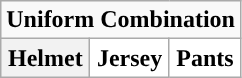<table class="wikitable">
<tr>
<td align="center" Colspan="3"><strong>Uniform Combination</strong></td>
</tr>
<tr align="center">
<th>Helmet</th>
<th style="background:#FFFFFF;">Jersey</th>
<th style="background:#FFFFFF;">Pants</th>
</tr>
</table>
